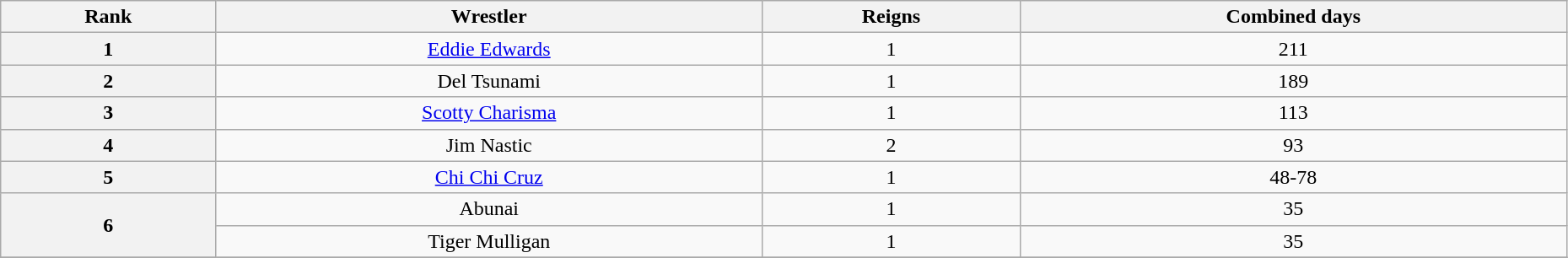<table class="wikitable sortable" width=98% style="text-align:center;">
<tr>
<th>Rank</th>
<th>Wrestler</th>
<th>Reigns</th>
<th>Combined days</th>
</tr>
<tr>
<th>1</th>
<td><a href='#'>Eddie Edwards</a></td>
<td>1</td>
<td>211</td>
</tr>
<tr>
<th>2</th>
<td>Del Tsunami</td>
<td>1</td>
<td>189</td>
</tr>
<tr>
<th>3</th>
<td><a href='#'>Scotty Charisma</a></td>
<td>1</td>
<td>113</td>
</tr>
<tr>
<th>4</th>
<td>Jim Nastic</td>
<td>2</td>
<td>93</td>
</tr>
<tr>
<th>5</th>
<td><a href='#'>Chi Chi Cruz</a></td>
<td>1</td>
<td>48-78</td>
</tr>
<tr>
<th rowspan=2>6</th>
<td>Abunai</td>
<td>1</td>
<td>35</td>
</tr>
<tr>
<td>Tiger Mulligan</td>
<td>1</td>
<td>35</td>
</tr>
<tr>
</tr>
</table>
